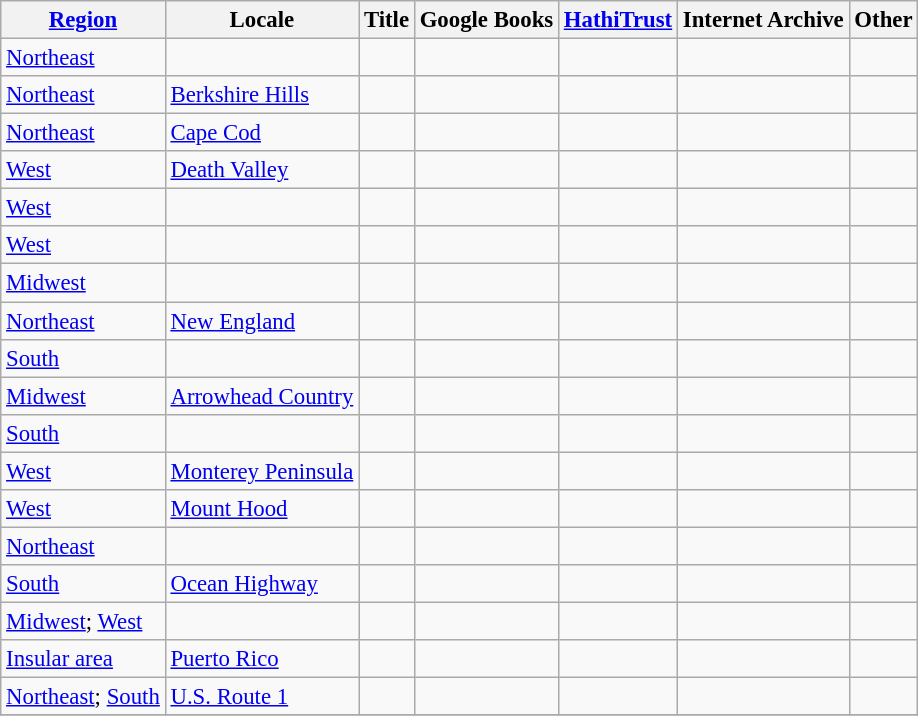<table class="wikitable sortable" style="font-size: 95%;">
<tr>
<th><a href='#'>Region</a></th>
<th>Locale</th>
<th>Title</th>
<th>Google Books</th>
<th><a href='#'>HathiTrust</a></th>
<th>Internet Archive</th>
<th>Other</th>
</tr>
<tr>
<td><a href='#'>Northeast</a></td>
<td></td>
<td></td>
<td></td>
<td></td>
<td></td>
<td></td>
</tr>
<tr>
<td><a href='#'>Northeast</a></td>
<td><a href='#'>Berkshire Hills</a></td>
<td></td>
<td></td>
<td></td>
<td></td>
<td></td>
</tr>
<tr>
<td><a href='#'>Northeast</a></td>
<td><a href='#'>Cape Cod</a></td>
<td></td>
<td></td>
<td></td>
<td></td>
<td></td>
</tr>
<tr>
<td><a href='#'>West</a></td>
<td><a href='#'>Death Valley</a></td>
<td></td>
<td></td>
<td></td>
<td></td>
<td></td>
</tr>
<tr>
<td><a href='#'>West</a></td>
<td></td>
<td></td>
<td></td>
<td></td>
<td></td>
<td></td>
</tr>
<tr>
<td><a href='#'>West</a></td>
<td></td>
<td></td>
<td></td>
<td></td>
<td></td>
<td></td>
</tr>
<tr>
<td><a href='#'>Midwest</a></td>
<td></td>
<td></td>
<td></td>
<td></td>
<td></td>
<td></td>
</tr>
<tr>
<td><a href='#'>Northeast</a></td>
<td><a href='#'>New England</a></td>
<td></td>
<td></td>
<td></td>
<td></td>
<td></td>
</tr>
<tr>
<td><a href='#'>South</a></td>
<td></td>
<td></td>
<td></td>
<td></td>
<td></td>
<td></td>
</tr>
<tr>
<td><a href='#'>Midwest</a></td>
<td><a href='#'>Arrowhead Country</a></td>
<td></td>
<td></td>
<td></td>
<td></td>
<td></td>
</tr>
<tr>
<td><a href='#'>South</a></td>
<td></td>
<td></td>
<td></td>
<td></td>
<td></td>
<td></td>
</tr>
<tr>
<td><a href='#'>West</a></td>
<td><a href='#'>Monterey Peninsula</a></td>
<td></td>
<td></td>
<td></td>
<td></td>
<td></td>
</tr>
<tr>
<td><a href='#'>West</a></td>
<td><a href='#'>Mount Hood</a></td>
<td></td>
<td></td>
<td></td>
<td></td>
<td></td>
</tr>
<tr>
<td><a href='#'>Northeast</a></td>
<td></td>
<td></td>
<td></td>
<td></td>
<td></td>
<td></td>
</tr>
<tr>
<td><a href='#'>South</a></td>
<td><a href='#'>Ocean Highway</a></td>
<td></td>
<td></td>
<td></td>
<td></td>
<td></td>
</tr>
<tr>
<td><a href='#'>Midwest</a>; <a href='#'>West</a></td>
<td></td>
<td></td>
<td></td>
<td></td>
<td></td>
<td></td>
</tr>
<tr>
<td><a href='#'>Insular area</a></td>
<td><a href='#'>Puerto Rico</a></td>
<td></td>
<td></td>
<td></td>
<td></td>
<td></td>
</tr>
<tr>
<td><a href='#'>Northeast</a>; <a href='#'>South</a></td>
<td><a href='#'>U.S. Route 1</a></td>
<td></td>
<td></td>
<td></td>
<td></td>
<td></td>
</tr>
<tr>
</tr>
</table>
